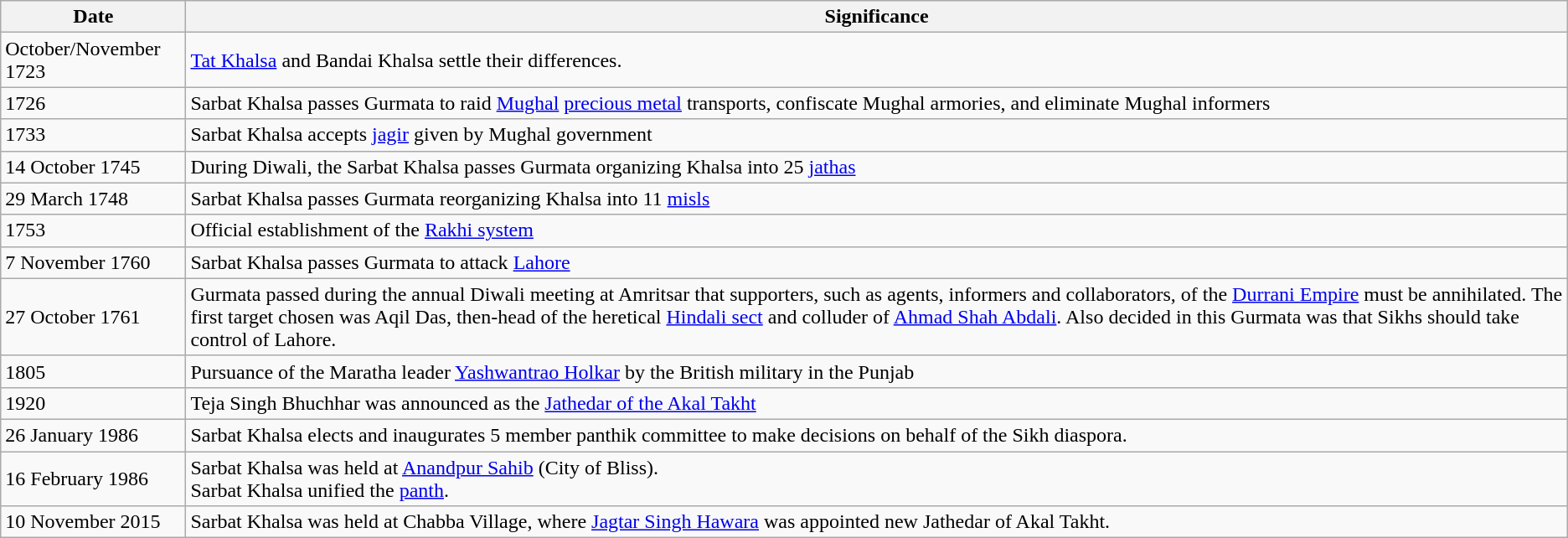<table class="wikitable">
<tr>
<th>Date</th>
<th>Significance</th>
</tr>
<tr>
<td>October/November 1723</td>
<td><a href='#'>Tat Khalsa</a> and Bandai Khalsa settle their differences.</td>
</tr>
<tr>
<td>1726</td>
<td>Sarbat Khalsa passes Gurmata to raid <a href='#'>Mughal</a> <a href='#'>precious metal</a> transports, confiscate Mughal armories, and eliminate Mughal informers</td>
</tr>
<tr>
<td>1733</td>
<td>Sarbat Khalsa accepts <a href='#'>jagir</a> given by Mughal government</td>
</tr>
<tr>
<td>14 October 1745</td>
<td>During Diwali, the Sarbat Khalsa passes Gurmata organizing Khalsa into 25 <a href='#'>jathas</a></td>
</tr>
<tr>
<td>29 March 1748</td>
<td>Sarbat Khalsa passes Gurmata reorganizing Khalsa into 11 <a href='#'>misls</a></td>
</tr>
<tr>
<td>1753</td>
<td>Official establishment of the <a href='#'>Rakhi system</a></td>
</tr>
<tr>
<td>7 November 1760</td>
<td>Sarbat Khalsa passes Gurmata to attack <a href='#'>Lahore</a></td>
</tr>
<tr>
<td>27 October 1761</td>
<td>Gurmata passed during the annual Diwali meeting at Amritsar that supporters, such as agents, informers and collaborators, of the <a href='#'>Durrani Empire</a> must be annihilated. The first target chosen was Aqil Das, then-head of the heretical <a href='#'>Hindali sect</a> and colluder of <a href='#'>Ahmad Shah Abdali</a>. Also decided in this Gurmata was that Sikhs should take control of Lahore.</td>
</tr>
<tr>
<td>1805</td>
<td>Pursuance of the Maratha leader <a href='#'>Yashwantrao Holkar</a> by the British military in the Punjab</td>
</tr>
<tr>
<td>1920</td>
<td>Teja Singh Bhuchhar was announced as the <a href='#'>Jathedar of the Akal Takht</a></td>
</tr>
<tr>
<td>26 January 1986</td>
<td>Sarbat Khalsa elects and inaugurates 5 member panthik committee to make decisions on behalf of the Sikh diaspora.</td>
</tr>
<tr>
<td>16 February 1986</td>
<td>Sarbat Khalsa was held at <a href='#'>Anandpur Sahib</a> (City of Bliss).<br>Sarbat Khalsa unified the <a href='#'>panth</a>.</td>
</tr>
<tr>
<td>10 November 2015</td>
<td>Sarbat Khalsa was held at Chabba Village, where <a href='#'>Jagtar Singh Hawara</a> was appointed new Jathedar of Akal Takht.</td>
</tr>
</table>
